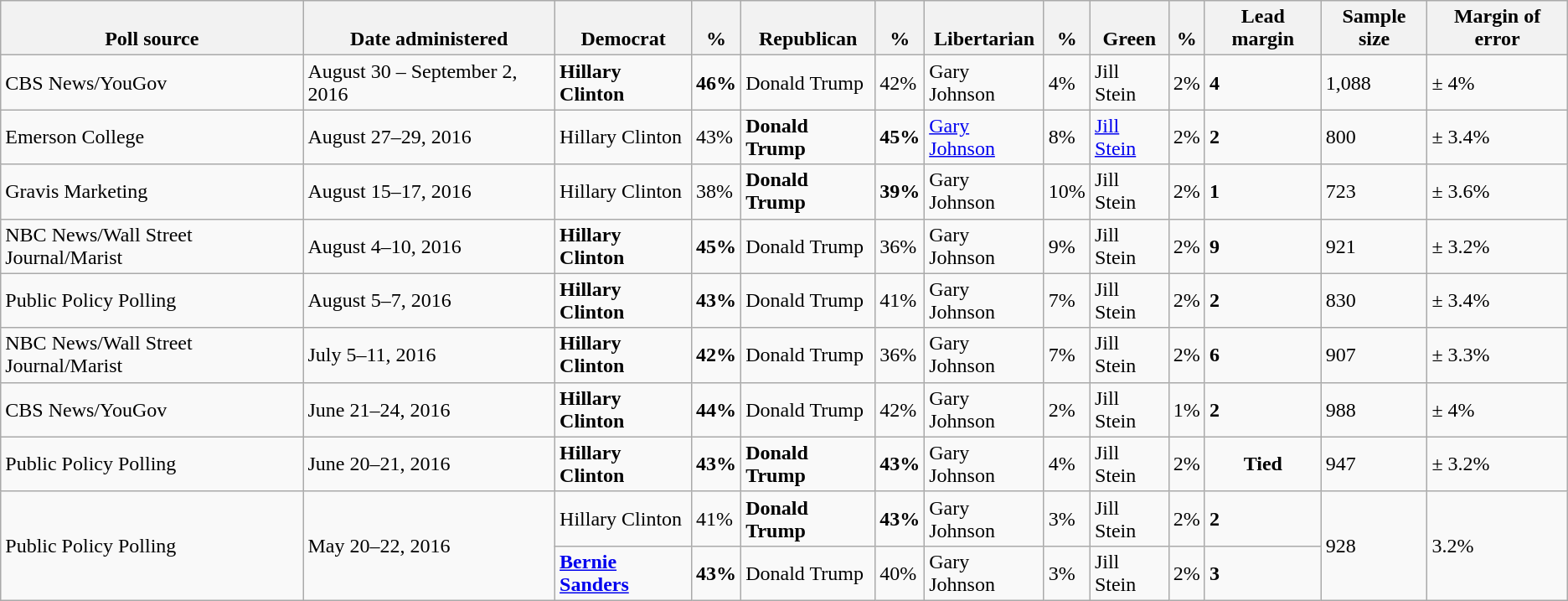<table class="wikitable">
<tr valign=bottom>
<th>Poll source</th>
<th>Date administered</th>
<th>Democrat</th>
<th>%</th>
<th>Republican</th>
<th>%</th>
<th>Libertarian</th>
<th>%</th>
<th>Green</th>
<th>%</th>
<th>Lead margin</th>
<th>Sample size</th>
<th>Margin of error</th>
</tr>
<tr>
<td>CBS News/YouGov</td>
<td>August 30 – September 2, 2016</td>
<td><strong>Hillary Clinton</strong></td>
<td><strong>46%</strong></td>
<td>Donald Trump</td>
<td>42%</td>
<td>Gary Johnson</td>
<td>4%</td>
<td>Jill Stein</td>
<td>2%</td>
<td><strong>4</strong></td>
<td>1,088</td>
<td>± 4%</td>
</tr>
<tr>
<td>Emerson College</td>
<td>August 27–29, 2016</td>
<td>Hillary Clinton</td>
<td>43%</td>
<td><strong>Donald Trump</strong></td>
<td><strong>45%</strong></td>
<td><a href='#'>Gary Johnson</a></td>
<td>8%</td>
<td><a href='#'>Jill Stein</a></td>
<td>2%</td>
<td><strong>2</strong></td>
<td>800</td>
<td>± 3.4%</td>
</tr>
<tr>
<td>Gravis Marketing</td>
<td>August 15–17, 2016</td>
<td>Hillary Clinton</td>
<td>38%</td>
<td><strong>Donald Trump</strong></td>
<td><strong>39%</strong></td>
<td>Gary Johnson</td>
<td>10%</td>
<td>Jill Stein</td>
<td>2%</td>
<td><strong>1</strong></td>
<td>723</td>
<td>± 3.6%</td>
</tr>
<tr>
<td>NBC News/Wall Street Journal/Marist</td>
<td>August 4–10, 2016</td>
<td><strong>Hillary Clinton</strong></td>
<td><strong>45%</strong></td>
<td>Donald Trump</td>
<td>36%</td>
<td>Gary Johnson</td>
<td>9%</td>
<td>Jill Stein</td>
<td>2%</td>
<td><strong>9</strong></td>
<td>921</td>
<td>± 3.2%</td>
</tr>
<tr>
<td>Public Policy Polling</td>
<td>August 5–7, 2016</td>
<td><strong>Hillary Clinton</strong></td>
<td><strong>43%</strong></td>
<td>Donald Trump</td>
<td>41%</td>
<td>Gary Johnson</td>
<td>7%</td>
<td>Jill Stein</td>
<td>2%</td>
<td><strong>2</strong></td>
<td>830</td>
<td>± 3.4%</td>
</tr>
<tr>
<td>NBC News/Wall Street Journal/Marist</td>
<td>July 5–11, 2016</td>
<td><strong>Hillary Clinton</strong></td>
<td><strong>42%</strong></td>
<td>Donald Trump</td>
<td>36%</td>
<td>Gary Johnson</td>
<td>7%</td>
<td>Jill Stein</td>
<td>2%</td>
<td><strong>6</strong></td>
<td>907</td>
<td>± 3.3%</td>
</tr>
<tr>
<td>CBS News/YouGov</td>
<td>June 21–24, 2016</td>
<td><strong>Hillary Clinton</strong></td>
<td><strong>44%</strong></td>
<td>Donald Trump</td>
<td>42%</td>
<td>Gary Johnson</td>
<td>2%</td>
<td>Jill Stein</td>
<td>1%</td>
<td><strong>2</strong></td>
<td>988</td>
<td>± 4%</td>
</tr>
<tr>
<td>Public Policy Polling</td>
<td>June 20–21, 2016</td>
<td><strong>Hillary Clinton</strong></td>
<td align=center><strong>43%</strong></td>
<td><strong>Donald Trump</strong></td>
<td align=center><strong>43%</strong></td>
<td>Gary Johnson</td>
<td>4%</td>
<td>Jill Stein</td>
<td>2%</td>
<td align=center><strong>Tied</strong></td>
<td>947</td>
<td>± 3.2%</td>
</tr>
<tr>
<td rowspan=2>Public Policy Polling</td>
<td rowspan=2>May 20–22, 2016</td>
<td>Hillary Clinton</td>
<td>41%</td>
<td><strong>Donald Trump</strong></td>
<td><strong>43%</strong></td>
<td>Gary Johnson</td>
<td>3%</td>
<td>Jill Stein</td>
<td>2%</td>
<td><strong>2</strong></td>
<td rowspan=2>928</td>
<td rowspan=2>3.2%</td>
</tr>
<tr>
<td><strong><a href='#'>Bernie Sanders</a></strong></td>
<td><strong>43%</strong></td>
<td>Donald Trump</td>
<td>40%</td>
<td>Gary Johnson</td>
<td>3%</td>
<td>Jill Stein</td>
<td>2%</td>
<td><strong>3</strong></td>
</tr>
</table>
